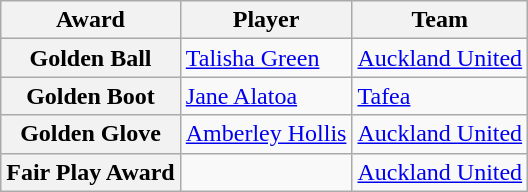<table class="wikitable" style="text-align:center">
<tr>
<th>Award</th>
<th>Player</th>
<th>Team</th>
</tr>
<tr>
<th>Golden Ball</th>
<td align=left> <a href='#'>Talisha Green</a></td>
<td align=left> <a href='#'>Auckland United</a></td>
</tr>
<tr>
<th>Golden Boot</th>
<td align=left> <a href='#'>Jane Alatoa</a></td>
<td align=left> <a href='#'>Tafea</a></td>
</tr>
<tr>
<th>Golden Glove</th>
<td align=left> <a href='#'>Amberley Hollis</a></td>
<td align=left> <a href='#'>Auckland United</a></td>
</tr>
<tr>
<th>Fair Play Award</th>
<td></td>
<td align=left> <a href='#'>Auckland United</a></td>
</tr>
</table>
